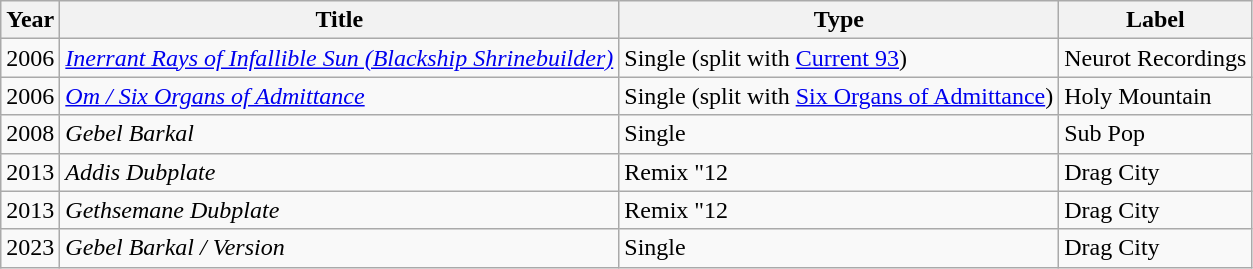<table class="wikitable">
<tr>
<th>Year</th>
<th>Title</th>
<th>Type</th>
<th>Label</th>
</tr>
<tr>
<td>2006</td>
<td><em><a href='#'>Inerrant Rays of Infallible Sun (Blackship Shrinebuilder)</a></em></td>
<td>Single (split with <a href='#'>Current 93</a>)</td>
<td>Neurot Recordings</td>
</tr>
<tr>
<td>2006</td>
<td><em><a href='#'>Om / Six Organs of Admittance</a></em></td>
<td>Single (split with <a href='#'>Six Organs of Admittance</a>)</td>
<td>Holy Mountain</td>
</tr>
<tr>
<td>2008</td>
<td><em>Gebel Barkal</em></td>
<td>Single</td>
<td>Sub Pop</td>
</tr>
<tr>
<td>2013</td>
<td><em>Addis Dubplate</em></td>
<td>Remix "12</td>
<td>Drag City</td>
</tr>
<tr>
<td>2013</td>
<td><em>Gethsemane Dubplate</em></td>
<td>Remix "12</td>
<td>Drag City</td>
</tr>
<tr>
<td>2023</td>
<td><em>Gebel Barkal / Version</em></td>
<td>Single</td>
<td>Drag City</td>
</tr>
</table>
